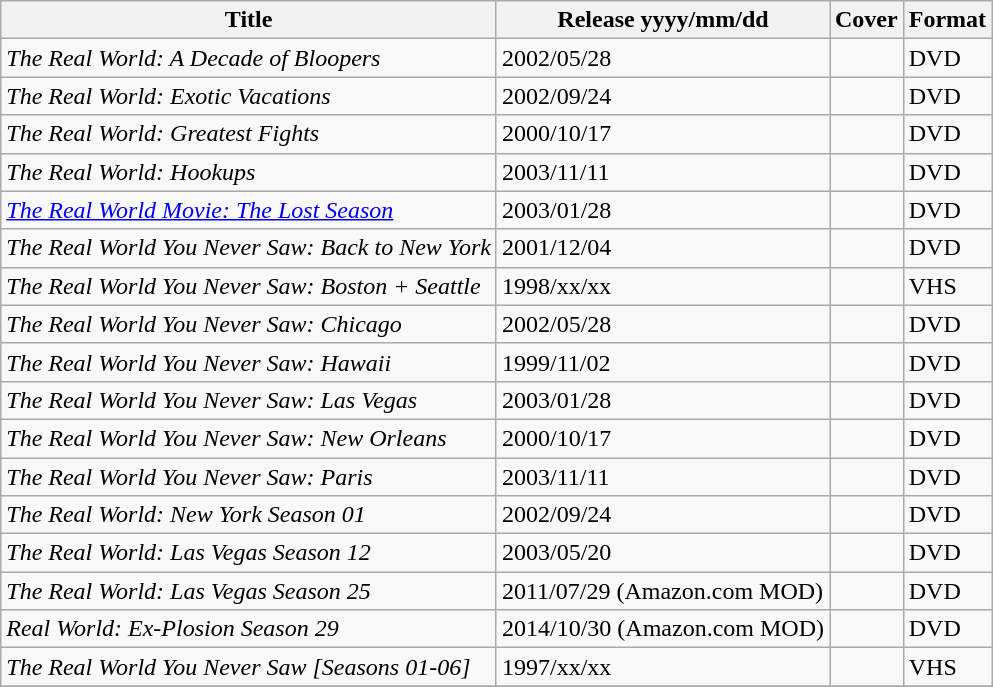<table class="wikitable sortable">
<tr>
<th>Title</th>
<th>Release yyyy/mm/dd</th>
<th>Cover</th>
<th>Format</th>
</tr>
<tr>
<td><em>The Real World: A Decade of Bloopers</em></td>
<td>2002/05/28</td>
<td></td>
<td>DVD</td>
</tr>
<tr>
<td><em>The Real World: Exotic Vacations</em></td>
<td>2002/09/24</td>
<td></td>
<td>DVD</td>
</tr>
<tr>
<td><em>The Real World: Greatest Fights</em></td>
<td>2000/10/17</td>
<td></td>
<td>DVD</td>
</tr>
<tr>
<td><em>The Real World: Hookups</em></td>
<td>2003/11/11</td>
<td></td>
<td>DVD</td>
</tr>
<tr>
<td><em><a href='#'>The Real World Movie: The Lost Season</a></em></td>
<td>2003/01/28</td>
<td></td>
<td>DVD</td>
</tr>
<tr>
<td><em>The Real World You Never Saw: Back to New York</em></td>
<td>2001/12/04</td>
<td></td>
<td>DVD</td>
</tr>
<tr>
<td><em>The Real World You Never Saw: Boston + Seattle</em></td>
<td>1998/xx/xx</td>
<td></td>
<td>VHS</td>
</tr>
<tr>
<td><em>The Real World You Never Saw: Chicago</em></td>
<td>2002/05/28</td>
<td></td>
<td>DVD</td>
</tr>
<tr>
<td><em>The Real World You Never Saw: Hawaii</em></td>
<td>1999/11/02</td>
<td></td>
<td>DVD</td>
</tr>
<tr>
<td><em>The Real World You Never Saw: Las Vegas</em></td>
<td>2003/01/28</td>
<td></td>
<td>DVD</td>
</tr>
<tr>
<td><em>The Real World You Never Saw: New Orleans</em></td>
<td>2000/10/17</td>
<td></td>
<td>DVD</td>
</tr>
<tr>
<td><em>The Real World You Never Saw: Paris</em></td>
<td>2003/11/11</td>
<td></td>
<td>DVD</td>
</tr>
<tr>
<td><em>The Real World: New York Season 01</em></td>
<td>2002/09/24</td>
<td></td>
<td>DVD</td>
</tr>
<tr>
<td><em>The Real World: Las Vegas Season 12</em></td>
<td>2003/05/20</td>
<td></td>
<td>DVD</td>
</tr>
<tr>
<td><em>The Real World: Las Vegas Season 25</em></td>
<td>2011/07/29 (Amazon.com MOD)</td>
<td></td>
<td>DVD</td>
</tr>
<tr>
<td><em>Real World: Ex-Plosion Season 29</em></td>
<td>2014/10/30 (Amazon.com MOD)</td>
<td></td>
<td>DVD</td>
</tr>
<tr>
<td><em>The Real World You Never Saw [Seasons 01-06]</em></td>
<td>1997/xx/xx</td>
<td></td>
<td>VHS</td>
</tr>
<tr>
</tr>
</table>
